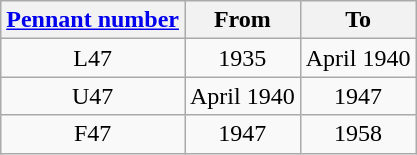<table class="wikitable" style="text-align:center">
<tr>
<th><a href='#'>Pennant number</a></th>
<th>From</th>
<th>To</th>
</tr>
<tr>
<td>L47</td>
<td>1935</td>
<td>April 1940</td>
</tr>
<tr>
<td>U47</td>
<td>April 1940</td>
<td>1947</td>
</tr>
<tr>
<td>F47</td>
<td>1947</td>
<td>1958</td>
</tr>
</table>
